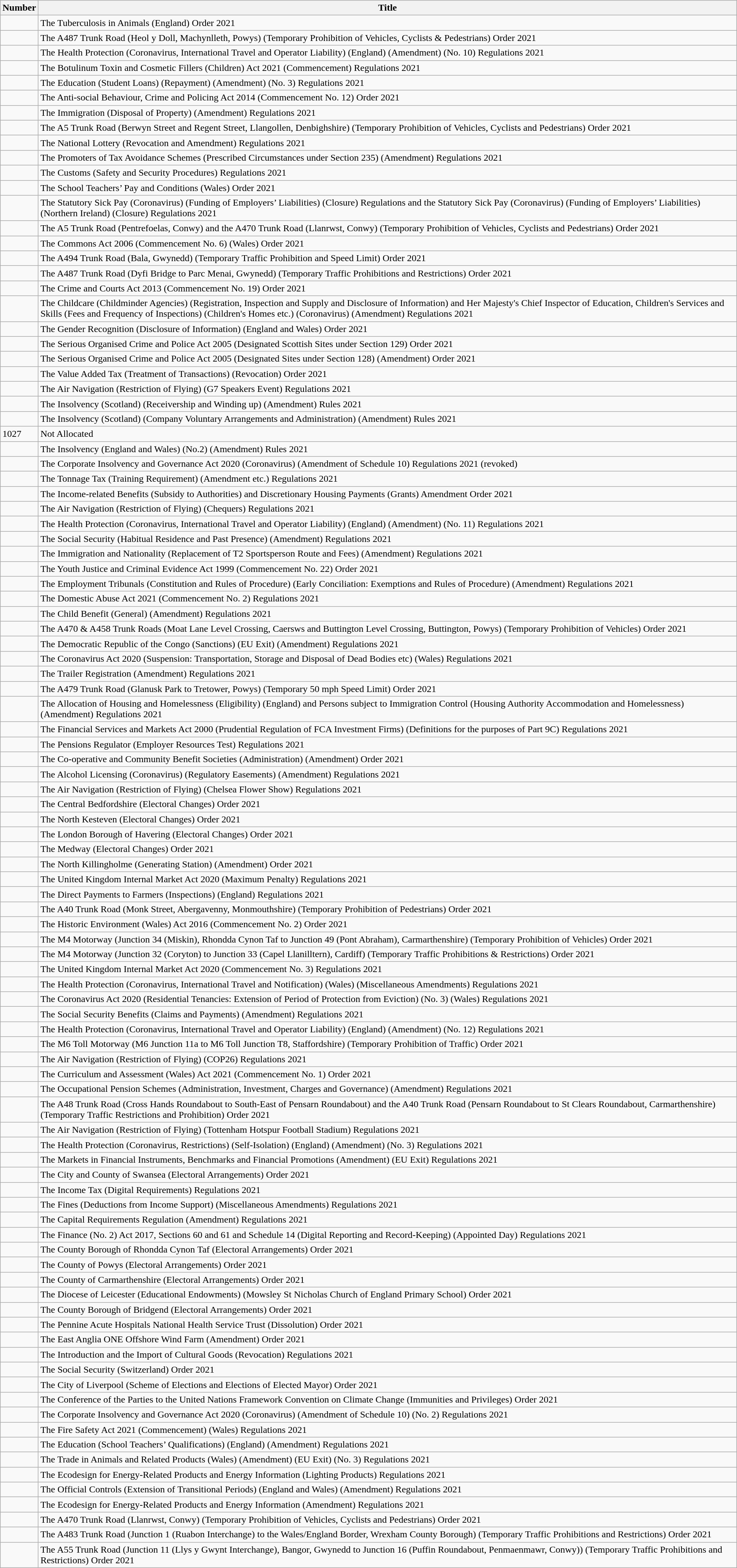<table class="wikitable collapsible">
<tr>
<th>Number</th>
<th>Title</th>
</tr>
<tr>
<td></td>
<td>The Tuberculosis in Animals (England) Order 2021</td>
</tr>
<tr>
<td></td>
<td>The A487 Trunk Road (Heol y Doll, Machynlleth, Powys) (Temporary Prohibition of Vehicles, Cyclists & Pedestrians) Order 2021</td>
</tr>
<tr>
<td></td>
<td>The Health Protection (Coronavirus, International Travel and Operator Liability) (England) (Amendment) (No. 10) Regulations 2021</td>
</tr>
<tr>
<td></td>
<td>The Botulinum Toxin and Cosmetic Fillers (Children) Act 2021 (Commencement) Regulations 2021</td>
</tr>
<tr>
<td></td>
<td>The Education (Student Loans) (Repayment) (Amendment) (No. 3) Regulations 2021</td>
</tr>
<tr>
<td></td>
<td>The Anti-social Behaviour, Crime and Policing Act 2014 (Commencement No. 12) Order 2021</td>
</tr>
<tr>
<td></td>
<td>The Immigration (Disposal of Property) (Amendment) Regulations 2021</td>
</tr>
<tr>
<td></td>
<td>The A5 Trunk Road (Berwyn Street and Regent Street, Llangollen, Denbighshire) (Temporary Prohibition of Vehicles, Cyclists and Pedestrians) Order 2021</td>
</tr>
<tr>
<td></td>
<td>The National Lottery (Revocation and Amendment) Regulations 2021</td>
</tr>
<tr>
<td></td>
<td>The Promoters of Tax Avoidance Schemes (Prescribed Circumstances under Section 235) (Amendment) Regulations 2021</td>
</tr>
<tr>
<td></td>
<td>The Customs (Safety and Security Procedures) Regulations 2021</td>
</tr>
<tr>
<td></td>
<td>The School Teachers’ Pay and Conditions (Wales) Order 2021</td>
</tr>
<tr>
<td></td>
<td>The Statutory Sick Pay (Coronavirus) (Funding of Employers’ Liabilities) (Closure) Regulations and the Statutory Sick Pay (Coronavirus) (Funding of Employers’ Liabilities) (Northern Ireland) (Closure) Regulations 2021</td>
</tr>
<tr>
<td></td>
<td>The A5 Trunk Road (Pentrefoelas, Conwy) and the A470 Trunk Road (Llanrwst, Conwy) (Temporary Prohibition of Vehicles, Cyclists and Pedestrians) Order 2021</td>
</tr>
<tr>
<td></td>
<td>The Commons Act 2006 (Commencement No. 6) (Wales) Order 2021</td>
</tr>
<tr>
<td></td>
<td>The A494 Trunk Road (Bala, Gwynedd) (Temporary Traffic Prohibition and Speed Limit) Order 2021</td>
</tr>
<tr>
<td></td>
<td>The A487 Trunk Road (Dyfi Bridge to Parc Menai, Gwynedd) (Temporary Traffic Prohibitions and Restrictions) Order 2021</td>
</tr>
<tr>
<td></td>
<td>The Crime and Courts Act 2013 (Commencement No. 19) Order 2021</td>
</tr>
<tr>
<td></td>
<td>The Childcare (Childminder Agencies) (Registration, Inspection and Supply and Disclosure of Information) and Her Majesty's Chief Inspector of Education, Children's Services and Skills (Fees and Frequency of Inspections) (Children's Homes etc.) (Coronavirus) (Amendment) Regulations 2021</td>
</tr>
<tr>
<td></td>
<td>The Gender Recognition (Disclosure of Information) (England and Wales) Order 2021</td>
</tr>
<tr>
<td></td>
<td>The Serious Organised Crime and Police Act 2005 (Designated Scottish Sites under Section 129) Order 2021</td>
</tr>
<tr>
<td></td>
<td>The Serious Organised Crime and Police Act 2005 (Designated Sites under Section 128) (Amendment) Order 2021</td>
</tr>
<tr>
<td></td>
<td>The Value Added Tax (Treatment of Transactions) (Revocation) Order 2021</td>
</tr>
<tr>
<td></td>
<td>The Air Navigation (Restriction of Flying) (G7 Speakers Event) Regulations 2021</td>
</tr>
<tr>
<td></td>
<td>The Insolvency (Scotland) (Receivership and Winding up) (Amendment) Rules 2021</td>
</tr>
<tr>
<td></td>
<td>The Insolvency (Scotland) (Company Voluntary Arrangements and Administration) (Amendment) Rules 2021</td>
</tr>
<tr>
<td>1027</td>
<td>Not Allocated</td>
</tr>
<tr>
<td></td>
<td>The Insolvency (England and Wales) (No.2) (Amendment) Rules 2021</td>
</tr>
<tr>
<td></td>
<td>The Corporate Insolvency and Governance Act 2020 (Coronavirus) (Amendment of Schedule 10) Regulations 2021 (revoked)</td>
</tr>
<tr>
<td></td>
<td>The Tonnage Tax (Training Requirement) (Amendment etc.) Regulations 2021</td>
</tr>
<tr>
<td></td>
<td>The Income-related Benefits (Subsidy to Authorities) and Discretionary Housing Payments (Grants) Amendment Order 2021</td>
</tr>
<tr>
<td></td>
<td>The Air Navigation (Restriction of Flying) (Chequers) Regulations 2021</td>
</tr>
<tr>
<td></td>
<td>The Health Protection (Coronavirus, International Travel and Operator Liability) (England) (Amendment) (No. 11) Regulations 2021</td>
</tr>
<tr>
<td></td>
<td>The Social Security (Habitual Residence and Past Presence) (Amendment) Regulations 2021</td>
</tr>
<tr>
<td></td>
<td>The Immigration and Nationality (Replacement of T2 Sportsperson Route and Fees) (Amendment) Regulations 2021</td>
</tr>
<tr>
<td></td>
<td>The Youth Justice and Criminal Evidence Act 1999 (Commencement No. 22) Order 2021</td>
</tr>
<tr>
<td></td>
<td>The Employment Tribunals (Constitution and Rules of Procedure) (Early Conciliation: Exemptions and Rules of Procedure) (Amendment) Regulations 2021</td>
</tr>
<tr>
<td></td>
<td>The Domestic Abuse Act 2021 (Commencement No. 2) Regulations 2021</td>
</tr>
<tr>
<td></td>
<td>The Child Benefit (General) (Amendment) Regulations 2021</td>
</tr>
<tr>
<td></td>
<td>The A470 & A458 Trunk Roads (Moat Lane Level Crossing, Caersws and Buttington Level Crossing, Buttington, Powys) (Temporary Prohibition of Vehicles) Order 2021</td>
</tr>
<tr>
<td></td>
<td>The Democratic Republic of the Congo (Sanctions) (EU Exit) (Amendment) Regulations 2021</td>
</tr>
<tr>
<td></td>
<td>The Coronavirus Act 2020 (Suspension: Transportation, Storage and Disposal of Dead Bodies etc) (Wales) Regulations 2021</td>
</tr>
<tr>
<td></td>
<td>The Trailer Registration (Amendment) Regulations 2021</td>
</tr>
<tr>
<td></td>
<td>The A479 Trunk Road (Glanusk Park to Tretower, Powys) (Temporary 50 mph Speed Limit) Order 2021</td>
</tr>
<tr>
<td></td>
<td>The Allocation of Housing and Homelessness (Eligibility) (England) and Persons subject to Immigration Control (Housing Authority Accommodation and Homelessness) (Amendment) Regulations 2021</td>
</tr>
<tr>
<td></td>
<td>The Financial Services and Markets Act 2000 (Prudential Regulation of FCA Investment Firms) (Definitions for the purposes of Part 9C) Regulations 2021</td>
</tr>
<tr>
<td></td>
<td>The Pensions Regulator (Employer Resources Test) Regulations 2021</td>
</tr>
<tr>
<td></td>
<td>The Co-operative and Community Benefit Societies (Administration) (Amendment) Order 2021</td>
</tr>
<tr>
<td></td>
<td>The Alcohol Licensing (Coronavirus) (Regulatory Easements) (Amendment) Regulations 2021</td>
</tr>
<tr>
<td></td>
<td>The Air Navigation (Restriction of Flying) (Chelsea Flower Show) Regulations 2021</td>
</tr>
<tr>
<td></td>
<td>The Central Bedfordshire (Electoral Changes) Order 2021</td>
</tr>
<tr>
<td></td>
<td>The North Kesteven (Electoral Changes) Order 2021</td>
</tr>
<tr>
<td></td>
<td>The London Borough of Havering (Electoral Changes) Order 2021</td>
</tr>
<tr>
<td></td>
<td>The Medway (Electoral Changes) Order 2021</td>
</tr>
<tr>
<td></td>
<td>The North Killingholme (Generating Station) (Amendment) Order 2021</td>
</tr>
<tr>
<td></td>
<td>The United Kingdom Internal Market Act 2020 (Maximum Penalty) Regulations 2021</td>
</tr>
<tr>
<td></td>
<td>The Direct Payments to Farmers (Inspections) (England) Regulations 2021</td>
</tr>
<tr>
<td></td>
<td>The A40 Trunk Road (Monk Street, Abergavenny, Monmouthshire) (Temporary Prohibition of Pedestrians) Order 2021</td>
</tr>
<tr>
<td></td>
<td>The Historic Environment (Wales) Act 2016 (Commencement No. 2) Order 2021</td>
</tr>
<tr>
<td></td>
<td>The M4 Motorway (Junction 34 (Miskin), Rhondda Cynon Taf to Junction 49 (Pont Abraham), Carmarthenshire) (Temporary Prohibition of Vehicles) Order 2021</td>
</tr>
<tr>
<td></td>
<td>The M4 Motorway (Junction 32 (Coryton) to Junction 33 (Capel Llanilltern), Cardiff) (Temporary Traffic Prohibitions & Restrictions) Order 2021</td>
</tr>
<tr>
<td></td>
<td>The United Kingdom Internal Market Act 2020 (Commencement No. 3) Regulations 2021</td>
</tr>
<tr>
<td></td>
<td>The Health Protection (Coronavirus, International Travel and Notification) (Wales) (Miscellaneous Amendments) Regulations 2021</td>
</tr>
<tr>
<td></td>
<td>The Coronavirus Act 2020 (Residential Tenancies: Extension of Period of Protection from Eviction) (No. 3) (Wales) Regulations 2021</td>
</tr>
<tr>
<td></td>
<td>The Social Security Benefits (Claims and Payments) (Amendment) Regulations 2021</td>
</tr>
<tr>
<td></td>
<td>The Health Protection (Coronavirus, International Travel and Operator Liability) (England) (Amendment) (No. 12) Regulations 2021</td>
</tr>
<tr>
<td></td>
<td>The M6 Toll Motorway (M6 Junction 11a to M6 Toll Junction T8, Staffordshire) (Temporary Prohibition of Traffic) Order 2021</td>
</tr>
<tr>
<td></td>
<td>The Air Navigation (Restriction of Flying) (COP26) Regulations 2021</td>
</tr>
<tr>
<td></td>
<td>The Curriculum and Assessment (Wales) Act 2021 (Commencement No. 1) Order 2021</td>
</tr>
<tr>
<td></td>
<td>The Occupational Pension Schemes (Administration, Investment, Charges and Governance) (Amendment) Regulations 2021</td>
</tr>
<tr>
<td></td>
<td>The A48 Trunk Road (Cross Hands Roundabout to South-East of Pensarn Roundabout) and the A40 Trunk Road (Pensarn Roundabout to St Clears Roundabout, Carmarthenshire) (Temporary Traffic Restrictions and Prohibition) Order 2021</td>
</tr>
<tr>
<td></td>
<td>The Air Navigation (Restriction of Flying) (Tottenham Hotspur Football Stadium) Regulations 2021</td>
</tr>
<tr>
<td></td>
<td>The Health Protection (Coronavirus, Restrictions) (Self-Isolation) (England) (Amendment) (No. 3) Regulations 2021</td>
</tr>
<tr>
<td></td>
<td>The Markets in Financial Instruments, Benchmarks and Financial Promotions (Amendment) (EU Exit) Regulations 2021</td>
</tr>
<tr>
<td></td>
<td>The City and County of Swansea (Electoral Arrangements) Order 2021</td>
</tr>
<tr>
<td></td>
<td>The Income Tax (Digital Requirements) Regulations 2021</td>
</tr>
<tr>
<td></td>
<td>The Fines (Deductions from Income Support) (Miscellaneous Amendments) Regulations 2021</td>
</tr>
<tr>
<td></td>
<td>The Capital Requirements Regulation (Amendment) Regulations 2021</td>
</tr>
<tr>
<td></td>
<td>The Finance (No. 2) Act 2017, Sections 60 and 61 and Schedule 14 (Digital Reporting and Record-Keeping) (Appointed Day) Regulations 2021</td>
</tr>
<tr>
<td></td>
<td>The County Borough of Rhondda Cynon Taf (Electoral Arrangements) Order 2021</td>
</tr>
<tr>
<td></td>
<td>The County of Powys (Electoral Arrangements) Order 2021</td>
</tr>
<tr>
<td></td>
<td>The County of Carmarthenshire (Electoral Arrangements) Order 2021</td>
</tr>
<tr>
<td></td>
<td>The Diocese of Leicester (Educational Endowments) (Mowsley St Nicholas Church of England Primary School) Order 2021</td>
</tr>
<tr>
<td></td>
<td>The County Borough of Bridgend (Electoral Arrangements) Order 2021</td>
</tr>
<tr>
<td></td>
<td>The Pennine Acute Hospitals National Health Service Trust (Dissolution) Order 2021</td>
</tr>
<tr>
<td></td>
<td>The East Anglia ONE Offshore Wind Farm (Amendment) Order 2021</td>
</tr>
<tr>
<td></td>
<td>The Introduction and the Import of Cultural Goods (Revocation) Regulations 2021</td>
</tr>
<tr>
<td></td>
<td>The Social Security (Switzerland) Order 2021</td>
</tr>
<tr>
<td></td>
<td>The City of Liverpool (Scheme of Elections and Elections of Elected Mayor) Order 2021</td>
</tr>
<tr>
<td></td>
<td>The Conference of the Parties to the United Nations Framework Convention on Climate Change (Immunities and Privileges) Order 2021</td>
</tr>
<tr>
<td></td>
<td>The Corporate Insolvency and Governance Act 2020 (Coronavirus) (Amendment of Schedule 10) (No. 2) Regulations 2021</td>
</tr>
<tr>
<td></td>
<td>The Fire Safety Act 2021 (Commencement) (Wales) Regulations 2021</td>
</tr>
<tr>
<td></td>
<td>The Education (School Teachers’ Qualifications) (England) (Amendment) Regulations 2021</td>
</tr>
<tr>
<td></td>
<td>The Trade in Animals and Related Products (Wales) (Amendment) (EU Exit) (No. 3) Regulations 2021</td>
</tr>
<tr>
<td></td>
<td>The Ecodesign for Energy-Related Products and Energy Information (Lighting Products) Regulations 2021</td>
</tr>
<tr>
<td></td>
<td>The Official Controls (Extension of Transitional Periods) (England and Wales) (Amendment) Regulations 2021</td>
</tr>
<tr>
<td></td>
<td>The Ecodesign for Energy-Related Products and Energy Information (Amendment) Regulations 2021</td>
</tr>
<tr>
<td></td>
<td>The A470 Trunk Road (Llanrwst, Conwy) (Temporary Prohibition of Vehicles, Cyclists and Pedestrians) Order 2021</td>
</tr>
<tr>
<td></td>
<td>The A483 Trunk Road (Junction 1 (Ruabon Interchange) to the Wales/England Border, Wrexham County Borough) (Temporary Traffic Prohibitions and Restrictions) Order 2021</td>
</tr>
<tr>
<td></td>
<td>The A55 Trunk Road (Junction 11 (Llys y Gwynt Interchange), Bangor, Gwynedd to Junction 16 (Puffin Roundabout, Penmaenmawr, Conwy)) (Temporary Traffic Prohibitions and Restrictions) Order 2021</td>
</tr>
</table>
